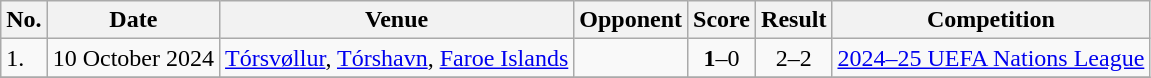<table class="wikitable">
<tr>
<th>No.</th>
<th>Date</th>
<th>Venue</th>
<th>Opponent</th>
<th>Score</th>
<th>Result</th>
<th>Competition</th>
</tr>
<tr>
<td>1.</td>
<td>10 October 2024</td>
<td><a href='#'>Tórsvøllur</a>, <a href='#'>Tórshavn</a>, <a href='#'>Faroe Islands</a></td>
<td></td>
<td align=center><strong>1</strong>–0</td>
<td align=center>2–2</td>
<td><a href='#'>2024–25 UEFA Nations League</a></td>
</tr>
<tr>
</tr>
</table>
